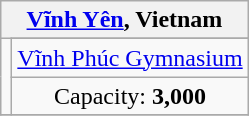<table class="wikitable" style="text-align:center;">
<tr>
<th colspan=2><strong><a href='#'>Vĩnh Yên</a>, Vietnam</strong></th>
</tr>
<tr>
<td rowspan=3></td>
</tr>
<tr>
<td><a href='#'>Vĩnh Phúc Gymnasium</a></td>
</tr>
<tr>
<td>Capacity: <strong>3,000</strong></td>
</tr>
<tr>
</tr>
</table>
